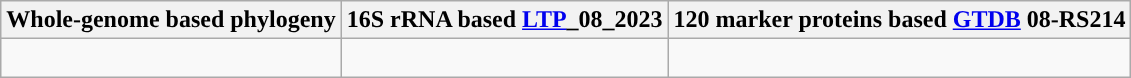<table class="wikitable">
<tr>
<th colspan=1>Whole-genome based phylogeny</th>
<th colspan=1>16S rRNA based <a href='#'>LTP</a>_08_2023</th>
<th colspan=1>120 marker proteins based <a href='#'>GTDB</a> 08-RS214</th>
</tr>
<tr>
<td style="vertical-align:top"><br></td>
<td><br></td>
<td><br></td>
</tr>
</table>
